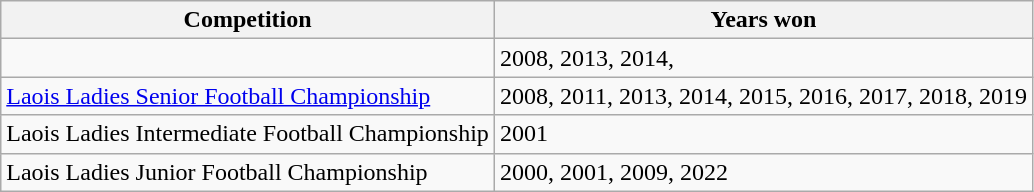<table class="wikitable">
<tr>
<th>Competition</th>
<th>Years won</th>
</tr>
<tr>
<td></td>
<td>2008, 2013, 2014,</td>
</tr>
<tr>
<td><a href='#'>Laois Ladies Senior Football Championship</a></td>
<td>2008, 2011, 2013, 2014, 2015, 2016, 2017, 2018, 2019</td>
</tr>
<tr>
<td>Laois Ladies Intermediate Football Championship</td>
<td>2001</td>
</tr>
<tr>
<td>Laois Ladies Junior Football Championship</td>
<td>2000, 2001, 2009, 2022</td>
</tr>
</table>
